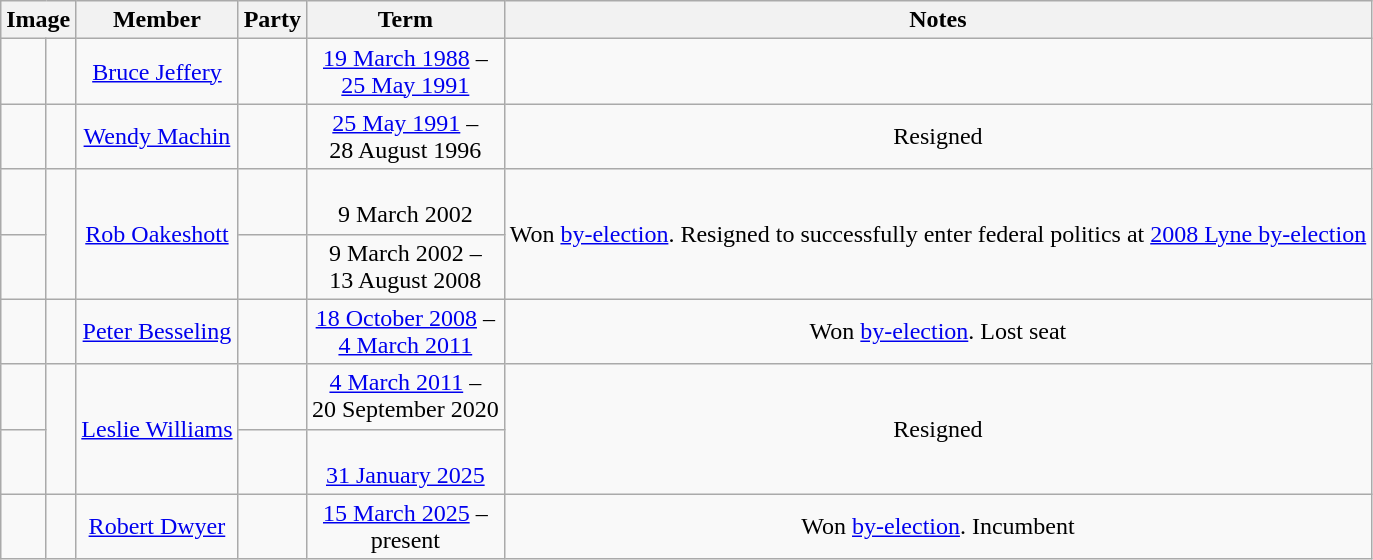<table class="wikitable" style="text-align:center">
<tr>
<th colspan=2>Image</th>
<th>Member</th>
<th>Party</th>
<th>Term</th>
<th>Notes</th>
</tr>
<tr>
<td> </td>
<td></td>
<td><a href='#'>Bruce Jeffery</a><br></td>
<td></td>
<td><a href='#'>19 March 1988</a> –<br> <a href='#'>25 May 1991</a></td>
<td></td>
</tr>
<tr>
<td> </td>
<td></td>
<td><a href='#'>Wendy Machin</a><br></td>
<td></td>
<td><a href='#'>25 May 1991</a> –<br> 28 August 1996</td>
<td>Resigned</td>
</tr>
<tr>
<td> </td>
<td rowspan=2></td>
<td rowspan=2><a href='#'>Rob Oakeshott</a><br></td>
<td></td>
<td><br> 9 March 2002</td>
<td rowspan=2>Won <a href='#'>by-election</a>. Resigned to successfully enter federal politics at <a href='#'>2008 Lyne by-election</a></td>
</tr>
<tr>
<td> </td>
<td></td>
<td>9 March 2002 –<br> 13 August 2008</td>
</tr>
<tr>
<td> </td>
<td></td>
<td><a href='#'>Peter Besseling</a><br></td>
<td></td>
<td><a href='#'>18 October 2008</a> –<br> <a href='#'>4 March 2011</a></td>
<td>Won <a href='#'>by-election</a>. Lost seat</td>
</tr>
<tr>
<td> </td>
<td rowspan=2></td>
<td rowspan=2><a href='#'>Leslie Williams</a><br></td>
<td></td>
<td><a href='#'>4 March 2011</a> –<br> 20 September 2020</td>
<td rowspan=2>Resigned</td>
</tr>
<tr>
<td> </td>
<td></td>
<td><br> <a href='#'>31 January 2025</a></td>
</tr>
<tr>
<td> </td>
<td></td>
<td><a href='#'>Robert Dwyer</a></td>
<td></td>
<td><a href='#'>15 March 2025</a> –<br> present</td>
<td>Won <a href='#'>by-election</a>. Incumbent</td>
</tr>
</table>
